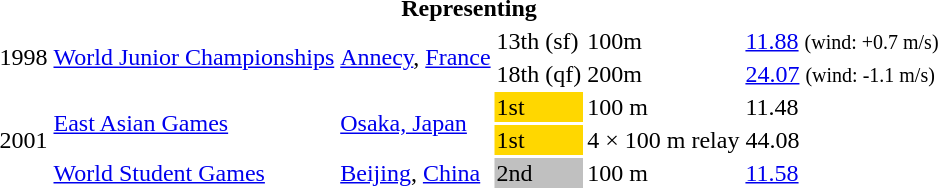<table>
<tr>
<th colspan="6">Representing </th>
</tr>
<tr>
<td rowspan=2>1998</td>
<td rowspan=2><a href='#'>World Junior Championships</a></td>
<td rowspan=2><a href='#'>Annecy</a>, <a href='#'>France</a></td>
<td>13th (sf)</td>
<td>100m</td>
<td><a href='#'>11.88</a> <small>(wind: +0.7 m/s)</small></td>
</tr>
<tr>
<td>18th (qf)</td>
<td>200m</td>
<td><a href='#'>24.07</a> <small>(wind: -1.1 m/s)</small></td>
</tr>
<tr>
<td rowspan=3>2001</td>
<td rowspan=2><a href='#'>East Asian Games</a></td>
<td rowspan=2><a href='#'>Osaka, Japan</a></td>
<td bgcolor="gold">1st</td>
<td>100 m</td>
<td>11.48</td>
</tr>
<tr>
<td bgcolor="gold">1st</td>
<td>4 × 100 m relay</td>
<td>44.08</td>
</tr>
<tr>
<td><a href='#'>World Student Games</a></td>
<td><a href='#'>Beijing</a>, <a href='#'>China</a></td>
<td bgcolor="silver">2nd</td>
<td>100 m</td>
<td><a href='#'>11.58</a></td>
</tr>
</table>
